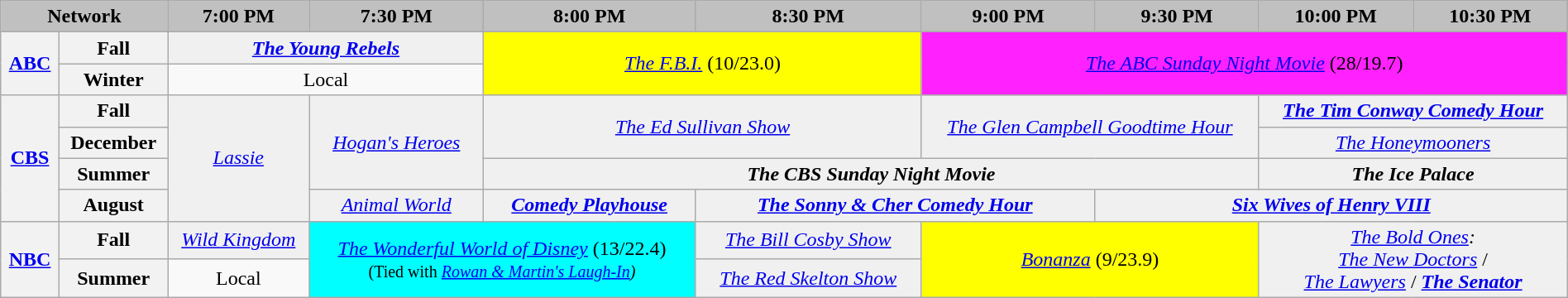<table class="wikitable plainrowheaders" style="width:100%; margin:auto; text-align:center;">
<tr>
<th colspan="2" style="background-color:#C0C0C0;text-align:center">Network</th>
<th style="background-color:#C0C0C0;text-align:center">7:00 PM</th>
<th style="background-color:#C0C0C0;text-align:center">7:30 PM</th>
<th style="background-color:#C0C0C0;text-align:center">8:00 PM</th>
<th style="background-color:#C0C0C0;text-align:center">8:30 PM</th>
<th style="background-color:#C0C0C0;text-align:center">9:00 PM</th>
<th style="background-color:#C0C0C0;text-align:center">9:30 PM</th>
<th style="background-color:#C0C0C0;text-align:center">10:00 PM</th>
<th style="background-color:#C0C0C0;text-align:center">10:30 PM</th>
</tr>
<tr>
<th bgcolor="#C0C0C0" rowspan="2"><a href='#'>ABC</a></th>
<th>Fall</th>
<td bgcolor="#F0F0F0" colspan="2"><strong><em><a href='#'>The Young Rebels</a></em></strong></td>
<td bgcolor="#FFFF00" colspan="2" rowspan="2"><em><a href='#'>The F.B.I.</a></em> (10/23.0)</td>
<td bgcolor="#FF22FF" colspan="4" rowspan="2"><em><a href='#'>The ABC Sunday Night Movie</a></em> (28/19.7)</td>
</tr>
<tr>
<th>Winter</th>
<td colspan="2">Local</td>
</tr>
<tr>
<th rowspan="4" bgcolor="#C0C0C0"><a href='#'>CBS</a></th>
<th>Fall</th>
<td rowspan="4" bgcolor="#F0F0F0"><em><a href='#'>Lassie</a></em></td>
<td rowspan="3" bgcolor="#F0F0F0"><em><a href='#'>Hogan's Heroes</a></em></td>
<td bgcolor="#F0F0F0" colspan="2" rowspan="2"><em><a href='#'>The Ed Sullivan Show</a></em></td>
<td bgcolor="#F0F0F0" colspan="2" rowspan="2"><em><a href='#'>The Glen Campbell Goodtime Hour</a></em></td>
<td bgcolor="#F0F0F0" colspan="2"><strong><em><a href='#'>The Tim Conway Comedy Hour</a></em></strong></td>
</tr>
<tr>
<th>December</th>
<td bgcolor="#F0F0F0" colspan="2"><em><a href='#'>The Honeymooners</a></em></td>
</tr>
<tr>
<th>Summer</th>
<td colspan="4" bgcolor="#F0F0F0"><strong><em>The CBS Sunday Night Movie</em></strong></td>
<td colspan="2" bgcolor="#F0F0F0"><strong><em>The Ice Palace</em></strong></td>
</tr>
<tr>
<th>August</th>
<td bgcolor="#F0F0F0"><em><a href='#'>Animal World</a></em></td>
<td bgcolor="#F0F0F0"><strong><em><a href='#'>Comedy Playhouse</a></em></strong></td>
<td colspan="2" bgcolor="#F0F0F0"><strong><em><a href='#'>The Sonny & Cher Comedy Hour</a></em></strong></td>
<td colspan="3" bgcolor="#F0F0F0"><strong><em><a href='#'><strong>Six Wives of Henry VIII</strong></a></em></strong></td>
</tr>
<tr>
<th rowspan="2" bgcolor="#C0C0C0"><a href='#'>NBC</a></th>
<th>Fall</th>
<td bgcolor="#F0F0F0"><em><a href='#'>Wild Kingdom</a></em></td>
<td colspan="2" rowspan="2" bgcolor="#00FFFF"><em><a href='#'>The Wonderful World of Disney</a></em> (13/22.4)<br><small>(Tied with <em><a href='#'>Rowan & Martin's Laugh-In</a>)</em></small></td>
<td bgcolor="#F0F0F0"><em><a href='#'>The Bill Cosby Show</a></em></td>
<td colspan="2" rowspan="2" bgcolor="#FFFF00"><em><a href='#'>Bonanza</a></em> (9/23.9)</td>
<td colspan="2" rowspan="2" bgcolor="#F0F0F0"><em><a href='#'>The Bold Ones</a>: <br><a href='#'>The New Doctors</a></em> / <br><em><a href='#'>The Lawyers</a></em> / <strong><em><a href='#'>The Senator</a></em></strong></td>
</tr>
<tr>
<th>Summer</th>
<td>Local</td>
<td bgcolor="#F0F0F0"><em><a href='#'>The Red Skelton Show</a></em></td>
</tr>
</table>
